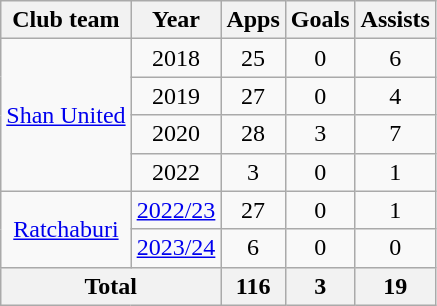<table class="wikitable" style="text-align: center;">
<tr>
<th>Club team</th>
<th>Year</th>
<th>Apps</th>
<th>Goals</th>
<th>Assists</th>
</tr>
<tr>
<td rowspan="4"><a href='#'>Shan United</a></td>
<td>2018</td>
<td>25</td>
<td>0</td>
<td>6</td>
</tr>
<tr>
<td>2019</td>
<td>27</td>
<td>0</td>
<td>4</td>
</tr>
<tr>
<td>2020</td>
<td>28</td>
<td>3</td>
<td>7</td>
</tr>
<tr>
<td>2022</td>
<td>3</td>
<td>0</td>
<td>1</td>
</tr>
<tr>
<td rowspan="2"><a href='#'>Ratchaburi</a></td>
<td><a href='#'>2022/23</a></td>
<td>27</td>
<td>0</td>
<td>1</td>
</tr>
<tr>
<td><a href='#'>2023/24</a></td>
<td>6</td>
<td>0</td>
<td>0</td>
</tr>
<tr>
<th colspan="2">Total</th>
<th>116</th>
<th>3</th>
<th>19</th>
</tr>
</table>
